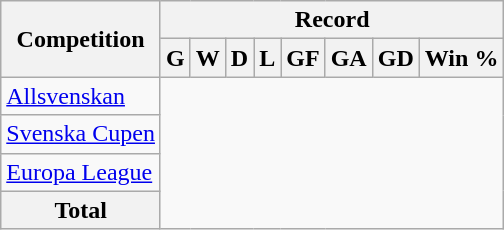<table class="wikitable" style="text-align: center">
<tr>
<th rowspan="2">Competition</th>
<th colspan="9">Record</th>
</tr>
<tr>
<th>G</th>
<th>W</th>
<th>D</th>
<th>L</th>
<th>GF</th>
<th>GA</th>
<th>GD</th>
<th>Win %</th>
</tr>
<tr>
<td style="text-align: left"><a href='#'>Allsvenskan</a><br></td>
</tr>
<tr>
<td style="text-align: left"><a href='#'>Svenska Cupen</a><br></td>
</tr>
<tr>
<td style="text-align: left"><a href='#'>Europa League</a><br></td>
</tr>
<tr>
<th>Total<br></th>
</tr>
</table>
